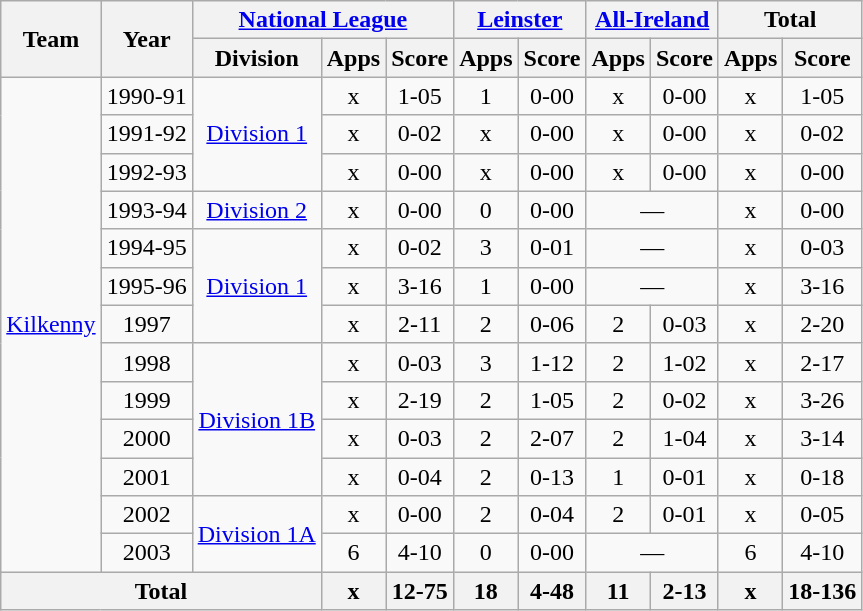<table class="wikitable" style="text-align:center">
<tr>
<th rowspan="2">Team</th>
<th rowspan="2">Year</th>
<th colspan="3"><a href='#'>National League</a></th>
<th colspan="2"><a href='#'>Leinster</a></th>
<th colspan="2"><a href='#'>All-Ireland</a></th>
<th colspan="2">Total</th>
</tr>
<tr>
<th>Division</th>
<th>Apps</th>
<th>Score</th>
<th>Apps</th>
<th>Score</th>
<th>Apps</th>
<th>Score</th>
<th>Apps</th>
<th>Score</th>
</tr>
<tr>
<td rowspan="13"><a href='#'>Kilkenny</a></td>
<td>1990-91</td>
<td rowspan="3"><a href='#'>Division 1</a></td>
<td>x</td>
<td>1-05</td>
<td>1</td>
<td>0-00</td>
<td>x</td>
<td>0-00</td>
<td>x</td>
<td>1-05</td>
</tr>
<tr>
<td>1991-92</td>
<td>x</td>
<td>0-02</td>
<td>x</td>
<td>0-00</td>
<td>x</td>
<td>0-00</td>
<td>x</td>
<td>0-02</td>
</tr>
<tr>
<td>1992-93</td>
<td>x</td>
<td>0-00</td>
<td>x</td>
<td>0-00</td>
<td>x</td>
<td>0-00</td>
<td>x</td>
<td>0-00</td>
</tr>
<tr>
<td>1993-94</td>
<td rowspan="1"><a href='#'>Division 2</a></td>
<td>x</td>
<td>0-00</td>
<td>0</td>
<td>0-00</td>
<td colspan=2>—</td>
<td>x</td>
<td>0-00</td>
</tr>
<tr>
<td>1994-95</td>
<td rowspan="3"><a href='#'>Division 1</a></td>
<td>x</td>
<td>0-02</td>
<td>3</td>
<td>0-01</td>
<td colspan=2>—</td>
<td>x</td>
<td>0-03</td>
</tr>
<tr>
<td>1995-96</td>
<td>x</td>
<td>3-16</td>
<td>1</td>
<td>0-00</td>
<td colspan=2>—</td>
<td>x</td>
<td>3-16</td>
</tr>
<tr>
<td>1997</td>
<td>x</td>
<td>2-11</td>
<td>2</td>
<td>0-06</td>
<td>2</td>
<td>0-03</td>
<td>x</td>
<td>2-20</td>
</tr>
<tr>
<td>1998</td>
<td rowspan="4"><a href='#'>Division 1B</a></td>
<td>x</td>
<td>0-03</td>
<td>3</td>
<td>1-12</td>
<td>2</td>
<td>1-02</td>
<td>x</td>
<td>2-17</td>
</tr>
<tr>
<td>1999</td>
<td>x</td>
<td>2-19</td>
<td>2</td>
<td>1-05</td>
<td>2</td>
<td>0-02</td>
<td>x</td>
<td>3-26</td>
</tr>
<tr>
<td>2000</td>
<td>x</td>
<td>0-03</td>
<td>2</td>
<td>2-07</td>
<td>2</td>
<td>1-04</td>
<td>x</td>
<td>3-14</td>
</tr>
<tr>
<td>2001</td>
<td>x</td>
<td>0-04</td>
<td>2</td>
<td>0-13</td>
<td>1</td>
<td>0-01</td>
<td>x</td>
<td>0-18</td>
</tr>
<tr>
<td>2002</td>
<td rowspan="2"><a href='#'>Division 1A</a></td>
<td>x</td>
<td>0-00</td>
<td>2</td>
<td>0-04</td>
<td>2</td>
<td>0-01</td>
<td>x</td>
<td>0-05</td>
</tr>
<tr>
<td>2003</td>
<td>6</td>
<td>4-10</td>
<td>0</td>
<td>0-00</td>
<td colspan=2>—</td>
<td>6</td>
<td>4-10</td>
</tr>
<tr>
<th colspan="3">Total</th>
<th>x</th>
<th>12-75</th>
<th>18</th>
<th>4-48</th>
<th>11</th>
<th>2-13</th>
<th>x</th>
<th>18-136</th>
</tr>
</table>
